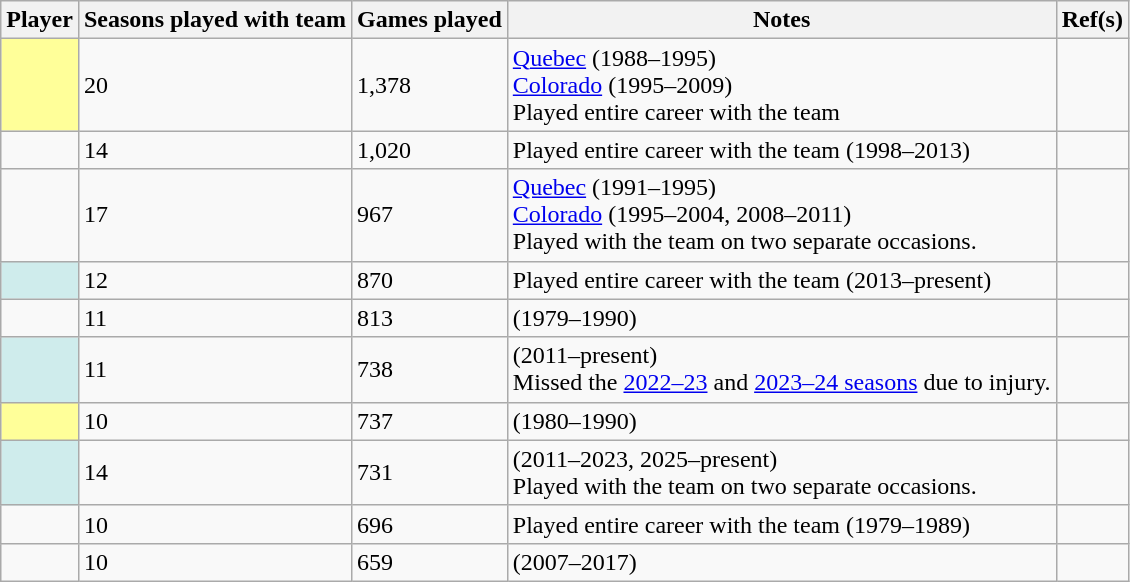<table class="wikitable sortable plainrowheaders">
<tr>
<th scope="col">Player</th>
<th scope="col">Seasons played with team</th>
<th scope="col">Games played</th>
<th scope="col">Notes</th>
<th scope="col" class="unsortable">Ref(s)</th>
</tr>
<tr>
<td style="background:#FFFF99"></td>
<td>20</td>
<td>1,378</td>
<td><a href='#'>Quebec</a> (1988–1995)<br><a href='#'>Colorado</a> (1995–2009)<br>Played entire career with the team</td>
<td></td>
</tr>
<tr>
<td></td>
<td>14</td>
<td>1,020</td>
<td>Played entire career with the team (1998–2013)</td>
<td></td>
</tr>
<tr>
<td></td>
<td>17</td>
<td>967</td>
<td><a href='#'>Quebec</a> (1991–1995)<br><a href='#'>Colorado</a> (1995–2004, 2008–2011)<br>Played with the team on two separate occasions.</td>
<td></td>
</tr>
<tr>
<td style="background:#CFECEC"></td>
<td>12</td>
<td>870</td>
<td>Played entire career with the team (2013–present)</td>
<td></td>
</tr>
<tr>
<td></td>
<td>11</td>
<td>813</td>
<td>(1979–1990)</td>
<td></td>
</tr>
<tr>
<td style="background:#CFECEC"></td>
<td>11</td>
<td>738</td>
<td>(2011–present)<br>Missed the <a href='#'>2022–23</a> and <a href='#'>2023–24 seasons</a> due to injury.</td>
<td></td>
</tr>
<tr>
<td style="background:#FFFF99"></td>
<td>10</td>
<td>737</td>
<td>(1980–1990)</td>
<td></td>
</tr>
<tr>
<td style="background:#CFECEC"></td>
<td>14</td>
<td>731</td>
<td>(2011–2023, 2025–present)<br>Played with the team on two separate occasions.</td>
<td></td>
</tr>
<tr>
<td></td>
<td>10</td>
<td>696</td>
<td>Played entire career with the team (1979–1989)</td>
<td></td>
</tr>
<tr>
<td></td>
<td>10</td>
<td>659</td>
<td>(2007–2017)</td>
<td></td>
</tr>
</table>
